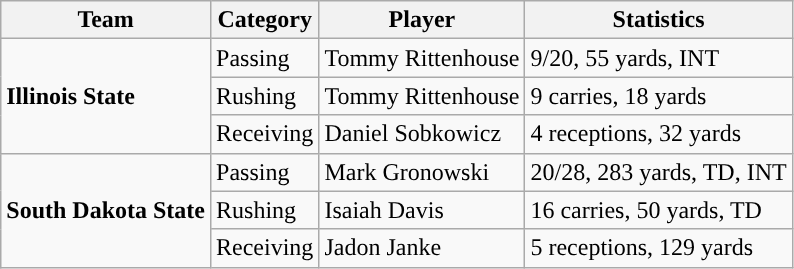<table class="wikitable" style="float: left;">
<tr>
<th>Team</th>
<th>Category</th>
<th>Player</th>
<th>Statistics</th>
</tr>
<tr>
<td rowspan=3><strong>Illinois State</strong></td>
<td>Passing</td>
<td>Tommy Rittenhouse</td>
<td>9/20, 55 yards, INT</td>
</tr>
<tr>
<td>Rushing</td>
<td>Tommy Rittenhouse</td>
<td>9 carries, 18 yards</td>
</tr>
<tr>
<td>Receiving</td>
<td>Daniel Sobkowicz</td>
<td>4 receptions, 32 yards</td>
</tr>
<tr>
<td rowspan=3><strong>South Dakota State</strong></td>
<td>Passing</td>
<td>Mark Gronowski</td>
<td>20/28, 283 yards, TD, INT</td>
</tr>
<tr>
<td>Rushing</td>
<td>Isaiah Davis</td>
<td>16 carries, 50 yards, TD</td>
</tr>
<tr>
<td>Receiving</td>
<td>Jadon Janke</td>
<td>5 receptions, 129 yards</td>
</tr>
</table>
